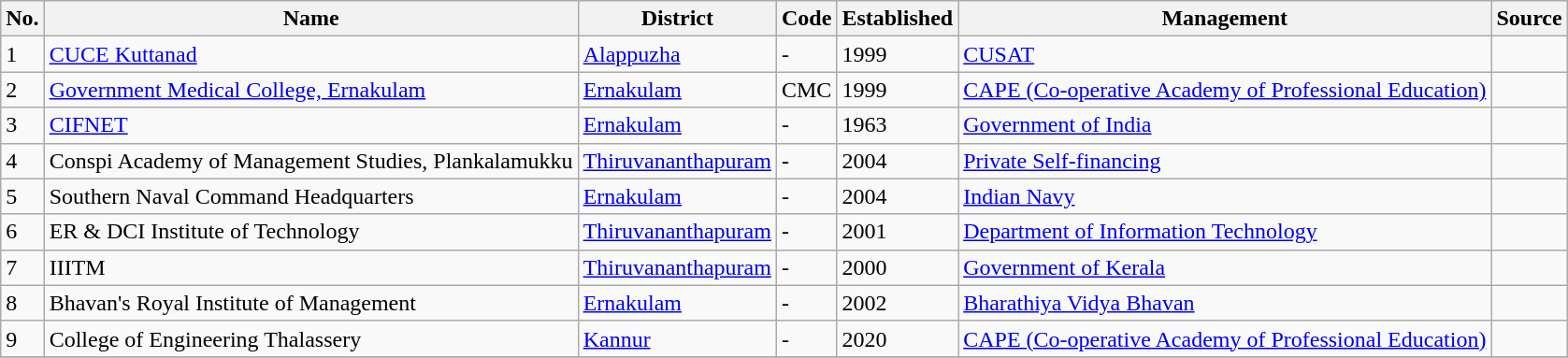<table class="wikitable sortable">
<tr>
<th scope="col">No.</th>
<th scope="col">Name</th>
<th scope="col">District</th>
<th scope="col">Code</th>
<th scope="col">Established</th>
<th scope="col">Management</th>
<th scope="col">Source</th>
</tr>
<tr>
<td>1</td>
<td><a href='#'>CUCE Kuttanad</a></td>
<td><a href='#'>Alappuzha</a></td>
<td>-</td>
<td>1999</td>
<td><a href='#'>CUSAT</a></td>
<td></td>
</tr>
<tr>
<td>2</td>
<td><a href='#'>Government Medical College, Ernakulam</a></td>
<td><a href='#'>Ernakulam</a></td>
<td>CMC</td>
<td>1999</td>
<td><a href='#'>CAPE (Co-operative Academy of Professional Education)</a></td>
<td></td>
</tr>
<tr>
<td>3</td>
<td><a href='#'>CIFNET</a></td>
<td><a href='#'>Ernakulam</a></td>
<td>-</td>
<td>1963</td>
<td><a href='#'>Government of India</a></td>
<td></td>
</tr>
<tr>
<td>4</td>
<td>Conspi Academy of Management Studies, Plankalamukku</td>
<td><a href='#'>Thiruvananthapuram</a></td>
<td>-</td>
<td>2004</td>
<td><a href='#'>Private Self-financing</a></td>
<td></td>
</tr>
<tr>
<td>5</td>
<td>Southern Naval Command Headquarters</td>
<td><a href='#'>Ernakulam</a></td>
<td>-</td>
<td>2004</td>
<td><a href='#'>Indian Navy</a></td>
<td></td>
</tr>
<tr>
<td>6</td>
<td>ER & DCI Institute of Technology</td>
<td><a href='#'>Thiruvananthapuram</a></td>
<td>-</td>
<td>2001</td>
<td><a href='#'>Department of Information Technology</a></td>
<td></td>
</tr>
<tr>
<td>7</td>
<td>IIITM</td>
<td><a href='#'>Thiruvananthapuram</a></td>
<td>-</td>
<td>2000</td>
<td><a href='#'>Government of Kerala</a></td>
<td></td>
</tr>
<tr>
<td>8</td>
<td>Bhavan's Royal Institute of Management</td>
<td><a href='#'>Ernakulam</a></td>
<td>-</td>
<td>2002</td>
<td><a href='#'>Bharathiya Vidya Bhavan</a></td>
<td></td>
</tr>
<tr>
<td>9</td>
<td>College of Engineering Thalassery</td>
<td><a href='#'>Kannur</a></td>
<td>-</td>
<td>2020</td>
<td><a href='#'>CAPE (Co-operative Academy of Professional Education)</a></td>
<td></td>
</tr>
<tr>
</tr>
</table>
